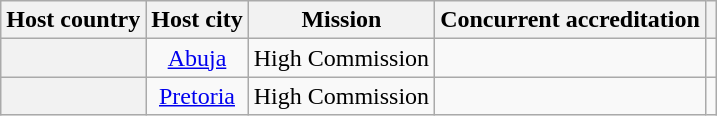<table class="wikitable plainrowheaders" style="text-align:center;">
<tr>
<th scope="col">Host country</th>
<th scope="col">Host city</th>
<th scope="col">Mission</th>
<th scope="col">Concurrent accreditation</th>
<th scope="col"></th>
</tr>
<tr>
<th scope="row"></th>
<td><a href='#'>Abuja</a></td>
<td>High Commission</td>
<td></td>
<td></td>
</tr>
<tr>
<th scope="row"></th>
<td><a href='#'>Pretoria</a></td>
<td>High Commission</td>
<td></td>
<td></td>
</tr>
</table>
